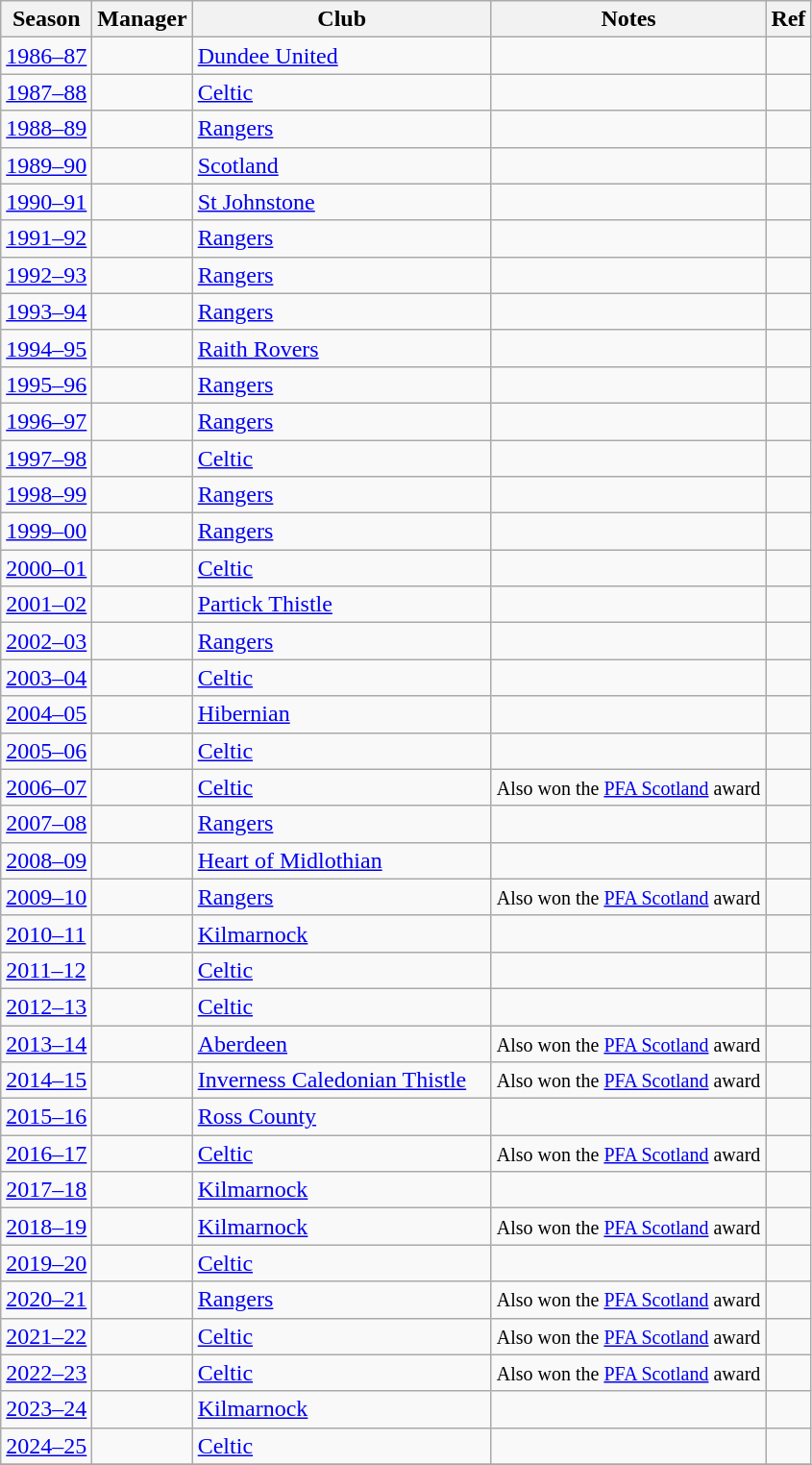<table class="sortable wikitable" style="text-align: left;">
<tr>
<th>Season</th>
<th>Manager</th>
<th>Club</th>
<th class="unsortable">Notes</th>
<th class="unsortable">Ref</th>
</tr>
<tr>
<td><a href='#'>1986–87</a></td>
<td></td>
<td><a href='#'>Dundee United</a></td>
<td></td>
<td></td>
</tr>
<tr>
<td><a href='#'>1987–88</a></td>
<td></td>
<td><a href='#'>Celtic</a></td>
<td></td>
<td></td>
</tr>
<tr>
<td><a href='#'>1988–89</a></td>
<td></td>
<td><a href='#'>Rangers</a></td>
<td></td>
<td></td>
</tr>
<tr>
<td><a href='#'>1989–90</a></td>
<td></td>
<td><a href='#'>Scotland</a></td>
<td></td>
<td></td>
</tr>
<tr>
<td><a href='#'>1990–91</a></td>
<td></td>
<td><a href='#'>St Johnstone</a></td>
<td></td>
<td></td>
</tr>
<tr>
<td><a href='#'>1991–92</a></td>
<td></td>
<td><a href='#'>Rangers</a></td>
<td></td>
<td></td>
</tr>
<tr>
<td><a href='#'>1992–93</a></td>
<td></td>
<td><a href='#'>Rangers</a></td>
<td></td>
<td></td>
</tr>
<tr>
<td><a href='#'>1993–94</a></td>
<td></td>
<td><a href='#'>Rangers</a></td>
<td></td>
<td></td>
</tr>
<tr>
<td><a href='#'>1994–95</a></td>
<td></td>
<td><a href='#'>Raith Rovers</a></td>
<td></td>
<td></td>
</tr>
<tr>
<td><a href='#'>1995–96</a></td>
<td></td>
<td><a href='#'>Rangers</a></td>
<td></td>
<td></td>
</tr>
<tr>
<td><a href='#'>1996–97</a></td>
<td></td>
<td><a href='#'>Rangers</a></td>
<td></td>
<td></td>
</tr>
<tr>
<td><a href='#'>1997–98</a></td>
<td></td>
<td><a href='#'>Celtic</a></td>
<td></td>
<td></td>
</tr>
<tr>
<td><a href='#'>1998–99</a></td>
<td></td>
<td><a href='#'>Rangers</a></td>
<td></td>
<td></td>
</tr>
<tr>
<td><a href='#'>1999–00</a></td>
<td></td>
<td><a href='#'>Rangers</a></td>
<td></td>
<td></td>
</tr>
<tr>
<td><a href='#'>2000–01</a></td>
<td></td>
<td><a href='#'>Celtic</a></td>
<td></td>
<td></td>
</tr>
<tr>
<td><a href='#'>2001–02</a></td>
<td></td>
<td><a href='#'>Partick Thistle</a></td>
<td></td>
<td></td>
</tr>
<tr>
<td><a href='#'>2002–03</a></td>
<td></td>
<td><a href='#'>Rangers</a></td>
<td></td>
<td></td>
</tr>
<tr>
<td><a href='#'>2003–04</a></td>
<td></td>
<td><a href='#'>Celtic</a></td>
<td></td>
<td></td>
</tr>
<tr>
<td><a href='#'>2004–05</a></td>
<td></td>
<td><a href='#'>Hibernian</a></td>
<td></td>
<td></td>
</tr>
<tr>
<td><a href='#'>2005–06</a></td>
<td></td>
<td><a href='#'>Celtic</a></td>
<td></td>
<td></td>
</tr>
<tr>
<td><a href='#'>2006–07</a></td>
<td></td>
<td><a href='#'>Celtic</a></td>
<td><small>Also won the <a href='#'>PFA Scotland</a> award</small></td>
<td></td>
</tr>
<tr>
<td><a href='#'>2007–08</a></td>
<td></td>
<td><a href='#'>Rangers</a></td>
<td></td>
<td></td>
</tr>
<tr>
<td><a href='#'>2008–09</a></td>
<td></td>
<td><a href='#'>Heart of Midlothian</a></td>
<td></td>
<td></td>
</tr>
<tr>
<td><a href='#'>2009–10</a></td>
<td></td>
<td><a href='#'>Rangers</a></td>
<td><small>Also won the <a href='#'>PFA Scotland</a> award</small></td>
<td></td>
</tr>
<tr>
<td><a href='#'>2010–11</a></td>
<td></td>
<td><a href='#'>Kilmarnock</a></td>
<td></td>
<td></td>
</tr>
<tr>
<td><a href='#'>2011–12</a></td>
<td></td>
<td><a href='#'>Celtic</a></td>
<td></td>
<td></td>
</tr>
<tr>
<td><a href='#'>2012–13</a></td>
<td></td>
<td><a href='#'>Celtic</a></td>
<td></td>
<td></td>
</tr>
<tr>
<td><a href='#'>2013–14</a></td>
<td></td>
<td><a href='#'>Aberdeen</a></td>
<td><small>Also won the <a href='#'>PFA Scotland</a> award</small></td>
<td></td>
</tr>
<tr>
<td><a href='#'>2014–15</a></td>
<td></td>
<td width="200px"><a href='#'>Inverness Caledonian Thistle</a></td>
<td><small>Also won the <a href='#'>PFA Scotland</a> award</small></td>
<td></td>
</tr>
<tr>
<td><a href='#'>2015–16</a></td>
<td></td>
<td><a href='#'>Ross County</a></td>
<td></td>
<td></td>
</tr>
<tr>
<td><a href='#'>2016–17</a></td>
<td></td>
<td><a href='#'>Celtic</a></td>
<td><small>Also won the <a href='#'>PFA Scotland</a> award</small></td>
<td></td>
</tr>
<tr>
<td><a href='#'>2017–18</a></td>
<td></td>
<td><a href='#'>Kilmarnock</a></td>
<td></td>
<td></td>
</tr>
<tr>
<td><a href='#'>2018–19</a></td>
<td></td>
<td><a href='#'>Kilmarnock</a></td>
<td><small>Also won the <a href='#'>PFA Scotland</a> award</small></td>
<td></td>
</tr>
<tr>
<td><a href='#'>2019–20</a></td>
<td></td>
<td><a href='#'>Celtic</a></td>
<td></td>
<td></td>
</tr>
<tr>
<td><a href='#'>2020–21</a></td>
<td></td>
<td><a href='#'>Rangers</a></td>
<td><small>Also won the <a href='#'>PFA Scotland</a> award</small></td>
<td></td>
</tr>
<tr>
<td><a href='#'>2021–22</a></td>
<td></td>
<td><a href='#'>Celtic</a></td>
<td><small>Also won the <a href='#'>PFA Scotland</a> award</small></td>
<td></td>
</tr>
<tr>
<td><a href='#'>2022–23</a></td>
<td></td>
<td><a href='#'>Celtic</a></td>
<td><small>Also won the <a href='#'>PFA Scotland</a> award</small></td>
<td></td>
</tr>
<tr>
<td><a href='#'>2023–24</a></td>
<td></td>
<td><a href='#'>Kilmarnock</a></td>
<td></td>
<td></td>
</tr>
<tr>
<td><a href='#'>2024–25</a></td>
<td></td>
<td><a href='#'>Celtic</a></td>
<td></td>
<td></td>
</tr>
<tr>
</tr>
</table>
